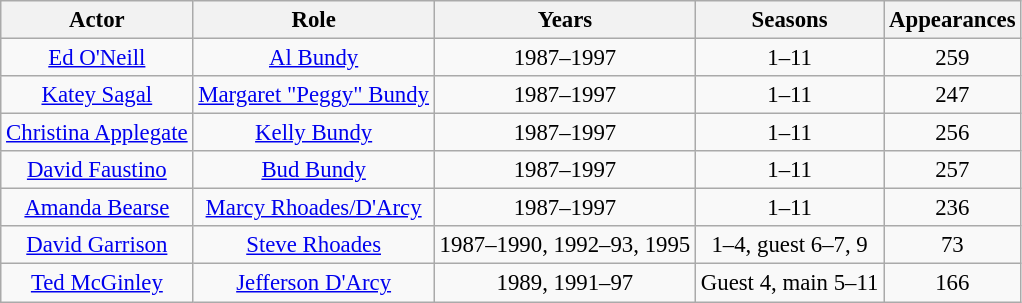<table class="wikitable sortable" style="text-align:center; font-size:95%;">
<tr ">
<th>Actor</th>
<th>Role</th>
<th>Years</th>
<th>Seasons</th>
<th>Appearances</th>
</tr>
<tr>
<td><a href='#'>Ed O'Neill</a></td>
<td><a href='#'>Al Bundy</a></td>
<td style="text-align:center;">1987–1997</td>
<td style="text-align:center;">1–11</td>
<td style="text-align:center;">259</td>
</tr>
<tr>
<td><a href='#'>Katey Sagal</a></td>
<td><a href='#'>Margaret "Peggy" Bundy</a></td>
<td style="text-align:center;">1987–1997</td>
<td style="text-align:center;">1–11</td>
<td style="text-align:center;">247</td>
</tr>
<tr>
<td><a href='#'>Christina Applegate</a></td>
<td><a href='#'>Kelly Bundy</a></td>
<td style="text-align:center;">1987–1997</td>
<td style="text-align:center;">1–11</td>
<td style="text-align:center;">256</td>
</tr>
<tr>
<td><a href='#'>David Faustino</a></td>
<td><a href='#'>Bud Bundy</a></td>
<td style="text-align:center;">1987–1997</td>
<td style="text-align:center;">1–11</td>
<td style="text-align:center;">257</td>
</tr>
<tr>
<td><a href='#'>Amanda Bearse</a></td>
<td><a href='#'>Marcy Rhoades/D'Arcy</a></td>
<td style="text-align:center;">1987–1997</td>
<td style="text-align:center;">1–11</td>
<td style="text-align:center;">236</td>
</tr>
<tr>
<td><a href='#'>David Garrison</a></td>
<td><a href='#'>Steve Rhoades</a></td>
<td style="text-align:center;">1987–1990, 1992–93, 1995</td>
<td style="text-align:center;">1–4, guest 6–7, 9</td>
<td style="text-align:center;">73</td>
</tr>
<tr>
<td><a href='#'>Ted McGinley</a></td>
<td><a href='#'>Jefferson D'Arcy</a></td>
<td style="text-align:center;">1989, 1991–97</td>
<td style="text-align:center;">Guest 4, main 5–11</td>
<td style="text-align:center;">166</td>
</tr>
</table>
